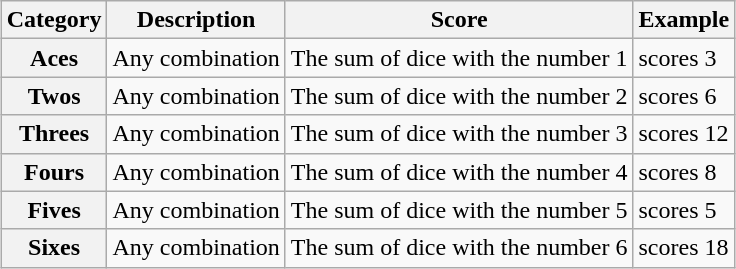<table class="wikitable" style="text-align:center; margin-left: auto; margin-right: auto">
<tr>
<th scope="col">Category</th>
<th scope="col">Description</th>
<th scope="col">Score</th>
<th scope="col">Example</th>
</tr>
<tr>
<th scope="row">Aces</th>
<td>Any combination</td>
<td>The sum of dice with the number 1</td>
<td style="text-align:left"> scores 3</td>
</tr>
<tr>
<th scope="row">Twos</th>
<td>Any combination</td>
<td>The sum of dice with the number 2</td>
<td style="text-align:left"> scores 6</td>
</tr>
<tr>
<th scope="row">Threes</th>
<td>Any combination</td>
<td>The sum of dice with the number 3</td>
<td style="text-align:left"> scores 12</td>
</tr>
<tr>
<th scope="row">Fours</th>
<td>Any combination</td>
<td>The sum of dice with the number 4</td>
<td style="text-align:left"> scores 8</td>
</tr>
<tr>
<th scope="row">Fives</th>
<td>Any combination</td>
<td>The sum of dice with the number 5</td>
<td style="text-align:left"> scores 5</td>
</tr>
<tr>
<th scope="row">Sixes</th>
<td>Any combination</td>
<td>The sum of dice with the number 6</td>
<td style="text-align:left"> scores 18</td>
</tr>
</table>
